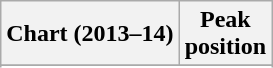<table class="wikitable sortable">
<tr>
<th>Chart (2013–14)</th>
<th>Peak<br>position</th>
</tr>
<tr>
</tr>
<tr>
</tr>
<tr>
</tr>
<tr>
</tr>
<tr>
</tr>
<tr>
</tr>
<tr>
</tr>
<tr>
</tr>
<tr>
</tr>
<tr>
</tr>
<tr>
</tr>
<tr>
</tr>
<tr>
</tr>
<tr>
</tr>
</table>
